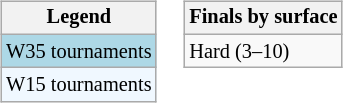<table>
<tr valign=top>
<td><br><table class=wikitable style="font-size:85%">
<tr>
<th>Legend</th>
</tr>
<tr style="background:lightblue;">
<td>W35 tournaments</td>
</tr>
<tr style="background:#f0f8ff;">
<td>W15 tournaments</td>
</tr>
</table>
</td>
<td><br><table class=wikitable style="font-size:85%">
<tr>
<th>Finals by surface</th>
</tr>
<tr>
<td>Hard (3–10)</td>
</tr>
</table>
</td>
</tr>
</table>
